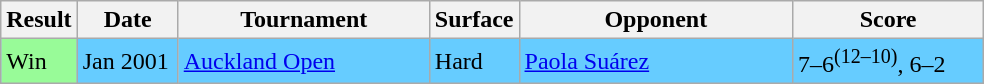<table class="sortable wikitable">
<tr>
<th style="width:40px">Result</th>
<th style="width:60px">Date</th>
<th style="width:160px">Tournament</th>
<th style="width:50px">Surface</th>
<th style="width:175px">Opponent</th>
<th style="width:120px" class="unsortable">Score</th>
</tr>
<tr bgcolor="#66CCFF">
<td style="background:#98fb98;">Win</td>
<td>Jan 2001</td>
<td><a href='#'>Auckland Open</a></td>
<td>Hard</td>
<td> <a href='#'>Paola Suárez</a></td>
<td>7–6<sup>(12–10)</sup>, 6–2</td>
</tr>
</table>
